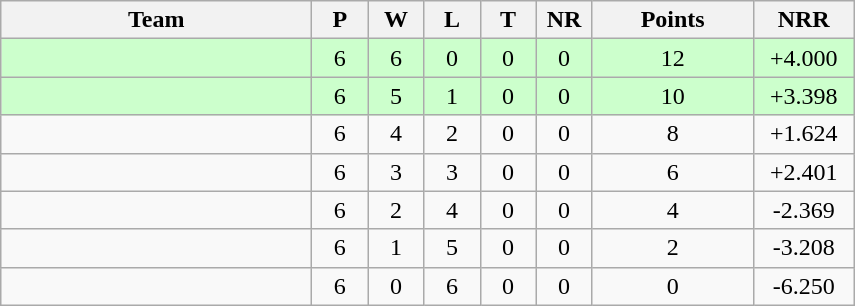<table class="wikitable" style="text-align:center;">
<tr>
<th width=200>Team</th>
<th width=30 abbr="Played">P</th>
<th width=30 abbr="Won">W</th>
<th width=30 abbr="Lost">L</th>
<th width=30 abbr="Tied">T</th>
<th width=30 abbr="No result">NR</th>
<th width=100 abbr="Points">Points</th>
<th width=60 abbr="Net run rate">NRR</th>
</tr>
<tr bgcolor=ccffcc>
<td align="left"></td>
<td>6</td>
<td>6</td>
<td>0</td>
<td>0</td>
<td>0</td>
<td>12</td>
<td>+4.000</td>
</tr>
<tr bgcolor=ccffcc>
<td align="left"></td>
<td>6</td>
<td>5</td>
<td>1</td>
<td>0</td>
<td>0</td>
<td>10</td>
<td>+3.398</td>
</tr>
<tr>
<td align="left"></td>
<td>6</td>
<td>4</td>
<td>2</td>
<td>0</td>
<td>0</td>
<td>8</td>
<td>+1.624</td>
</tr>
<tr>
<td align="left"></td>
<td>6</td>
<td>3</td>
<td>3</td>
<td>0</td>
<td>0</td>
<td>6</td>
<td>+2.401</td>
</tr>
<tr>
<td align="left"></td>
<td>6</td>
<td>2</td>
<td>4</td>
<td>0</td>
<td>0</td>
<td>4</td>
<td>-2.369</td>
</tr>
<tr>
<td align="left"></td>
<td>6</td>
<td>1</td>
<td>5</td>
<td>0</td>
<td>0</td>
<td>2</td>
<td>-3.208</td>
</tr>
<tr>
<td align="left"></td>
<td>6</td>
<td>0</td>
<td>6</td>
<td>0</td>
<td>0</td>
<td>0</td>
<td>-6.250</td>
</tr>
</table>
